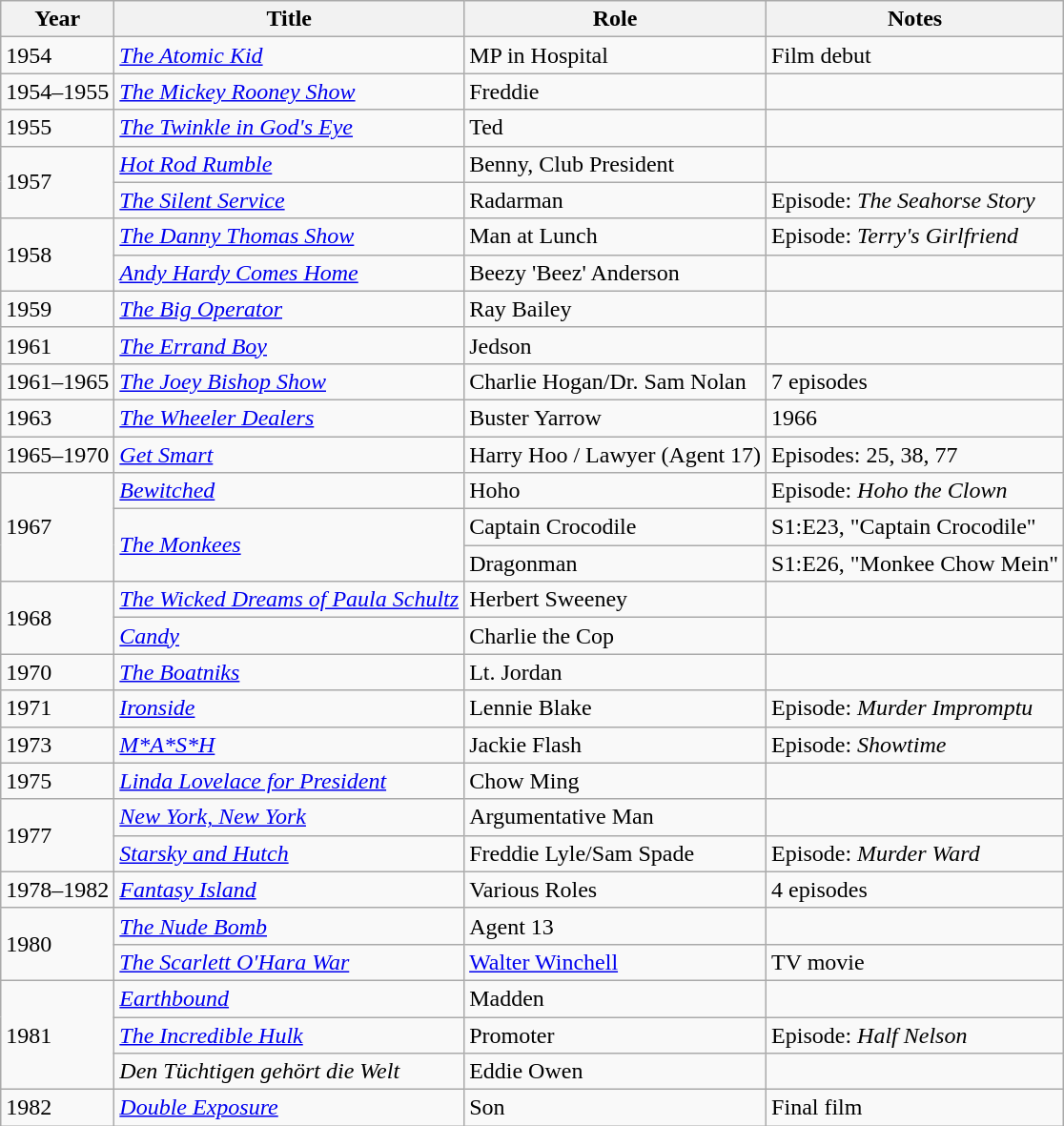<table class="wikitable">
<tr>
<th>Year</th>
<th>Title</th>
<th>Role</th>
<th>Notes</th>
</tr>
<tr>
<td>1954</td>
<td><em><a href='#'>The Atomic Kid</a></em></td>
<td>MP in Hospital</td>
<td>Film debut</td>
</tr>
<tr>
<td>1954–1955</td>
<td><em><a href='#'>The Mickey Rooney Show</a></em></td>
<td>Freddie</td>
<td></td>
</tr>
<tr>
<td>1955</td>
<td><em><a href='#'>The Twinkle in God's Eye</a></em></td>
<td>Ted</td>
<td></td>
</tr>
<tr>
<td rowspan=2>1957</td>
<td><em><a href='#'>Hot Rod Rumble</a></em></td>
<td>Benny, Club President</td>
<td></td>
</tr>
<tr>
<td><em><a href='#'>The Silent Service</a></em></td>
<td>Radarman</td>
<td>Episode: <em>The Seahorse Story</em></td>
</tr>
<tr>
<td rowspan=2>1958</td>
<td><em><a href='#'>The Danny Thomas Show</a></em></td>
<td>Man at Lunch</td>
<td>Episode: <em>Terry's Girlfriend</em></td>
</tr>
<tr>
<td><em><a href='#'>Andy Hardy Comes Home</a></em></td>
<td>Beezy 'Beez' Anderson</td>
<td></td>
</tr>
<tr>
<td>1959</td>
<td><em><a href='#'>The Big Operator</a></em></td>
<td>Ray Bailey</td>
<td></td>
</tr>
<tr>
<td>1961</td>
<td><em><a href='#'>The Errand Boy</a></em></td>
<td>Jedson</td>
<td></td>
</tr>
<tr>
<td>1961–1965</td>
<td><em><a href='#'>The Joey Bishop Show</a></em></td>
<td>Charlie Hogan/Dr. Sam Nolan</td>
<td>7 episodes</td>
</tr>
<tr>
<td>1963</td>
<td><em><a href='#'>The Wheeler Dealers</a></em></td>
<td>Buster Yarrow</td>
<td>1966</td>
</tr>
<tr>
<td>1965–1970</td>
<td><em><a href='#'>Get Smart</a></em></td>
<td>Harry Hoo / Lawyer (Agent 17)</td>
<td>Episodes: 25, 38, 77</td>
</tr>
<tr>
<td rowspan=3>1967</td>
<td><em><a href='#'>Bewitched</a></em></td>
<td>Hoho</td>
<td>Episode: <em>Hoho the Clown</em></td>
</tr>
<tr>
<td rowspan=2><em><a href='#'>The Monkees</a></em></td>
<td>Captain Crocodile</td>
<td>S1:E23, "Captain Crocodile"</td>
</tr>
<tr>
<td>Dragonman</td>
<td>S1:E26, "Monkee Chow Mein"</td>
</tr>
<tr>
<td rowspan=2>1968</td>
<td><em><a href='#'>The Wicked Dreams of Paula Schultz</a></em></td>
<td>Herbert Sweeney</td>
<td></td>
</tr>
<tr>
<td><em><a href='#'>Candy</a></em></td>
<td>Charlie the Cop</td>
<td></td>
</tr>
<tr>
<td>1970</td>
<td><em><a href='#'>The Boatniks</a></em></td>
<td>Lt. Jordan</td>
</tr>
<tr>
<td>1971</td>
<td><em><a href='#'>Ironside</a></em></td>
<td>Lennie Blake</td>
<td>Episode: <em>Murder Impromptu</em></td>
</tr>
<tr>
<td>1973</td>
<td><em><a href='#'>M*A*S*H</a></em></td>
<td>Jackie Flash</td>
<td>Episode: <em>Showtime</em></td>
</tr>
<tr>
<td>1975</td>
<td><em><a href='#'>Linda Lovelace for President</a></em></td>
<td>Chow Ming</td>
<td></td>
</tr>
<tr>
<td rowspan=2>1977</td>
<td><em><a href='#'>New York, New York</a></em></td>
<td>Argumentative Man</td>
<td></td>
</tr>
<tr>
<td><em><a href='#'>Starsky and Hutch</a></em></td>
<td>Freddie Lyle/Sam Spade</td>
<td>Episode: <em>Murder Ward</em></td>
</tr>
<tr>
<td>1978–1982</td>
<td><em><a href='#'>Fantasy Island</a></em></td>
<td>Various Roles</td>
<td>4 episodes</td>
</tr>
<tr>
<td rowspan=2>1980</td>
<td><em><a href='#'>The Nude Bomb</a></em></td>
<td>Agent 13</td>
<td></td>
</tr>
<tr>
<td><em><a href='#'>The Scarlett O'Hara War</a></em></td>
<td><a href='#'>Walter Winchell</a></td>
<td>TV movie</td>
</tr>
<tr>
<td rowspan=3>1981</td>
<td><em><a href='#'>Earthbound</a></em></td>
<td>Madden</td>
<td></td>
</tr>
<tr>
<td><em><a href='#'>The Incredible Hulk</a></em></td>
<td>Promoter</td>
<td>Episode: <em>Half Nelson</em></td>
</tr>
<tr>
<td><em>Den Tüchtigen gehört die Welt</em></td>
<td>Eddie Owen</td>
<td></td>
</tr>
<tr>
<td>1982</td>
<td><em><a href='#'>Double Exposure</a></em></td>
<td>Son</td>
<td>Final film</td>
</tr>
</table>
